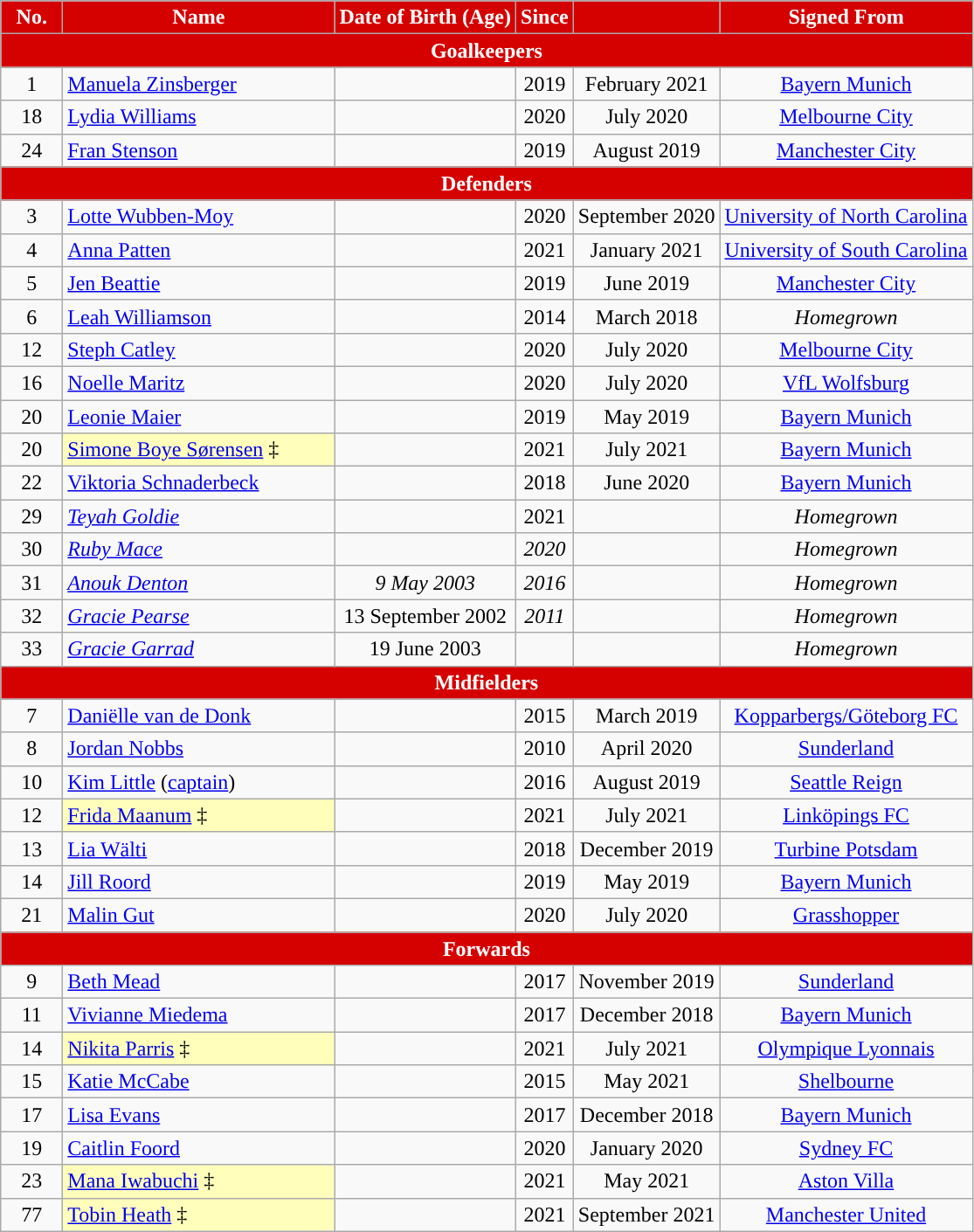<table class="wikitable" style="text-align:center; font-size:100%; ">
<tr>
<th style="background:#d50000; color:white; text-align:center; width:40px">No.</th>
<th style="background:#d50000; color:white; text-align:center;width:200px">Name</th>
<th style="background:#d50000; color:white; text-align:center;">Date of Birth (Age)</th>
<th style="background:#d50000; color:white; text-align:center;">Since</th>
<th style="background:#d50000; color:white; text-align:center;"></th>
<th style="background:#d50000; color:white; text-align:center;">Signed From</th>
</tr>
<tr>
<th colspan="6" style="background:#d50000; color:white; text-align:center">Goalkeepers</th>
</tr>
<tr>
<td>1</td>
<td style="text-align: left"> <a href='#'>Manuela Zinsberger</a></td>
<td></td>
<td>2019</td>
<td>February 2021</td>
<td> <a href='#'>Bayern Munich</a></td>
</tr>
<tr>
<td>18</td>
<td style="text-align: left"> <a href='#'>Lydia Williams</a></td>
<td></td>
<td>2020</td>
<td>July 2020</td>
<td> <a href='#'>Melbourne City</a></td>
</tr>
<tr>
<td>24</td>
<td style="text-align: left"> <a href='#'>Fran Stenson</a></td>
<td></td>
<td>2019</td>
<td>August 2019</td>
<td> <a href='#'>Manchester City</a></td>
</tr>
<tr>
<th colspan="6" style="background:#d50000; color:white; text-align:center">Defenders</th>
</tr>
<tr>
<td>3</td>
<td style="text-align: left"> <a href='#'>Lotte Wubben-Moy</a></td>
<td></td>
<td>2020</td>
<td>September 2020</td>
<td> <a href='#'>University of North Carolina</a></td>
</tr>
<tr>
<td>4</td>
<td style="text-align: left"> <a href='#'>Anna Patten</a></td>
<td></td>
<td>2021</td>
<td>January 2021</td>
<td> <a href='#'>University of South Carolina</a></td>
</tr>
<tr>
<td>5</td>
<td style="text-align: left"> <a href='#'>Jen Beattie</a></td>
<td></td>
<td>2019</td>
<td>June 2019</td>
<td> <a href='#'>Manchester City</a></td>
</tr>
<tr>
<td>6</td>
<td style="text-align: left"> <a href='#'>Leah Williamson</a></td>
<td></td>
<td>2014</td>
<td>March 2018</td>
<td><em>Homegrown</em></td>
</tr>
<tr>
<td>12</td>
<td style="text-align: left"> <a href='#'>Steph Catley</a></td>
<td></td>
<td>2020</td>
<td>July 2020</td>
<td> <a href='#'>Melbourne City</a></td>
</tr>
<tr>
<td>16</td>
<td style="text-align: left"> <a href='#'>Noelle Maritz</a></td>
<td></td>
<td>2020</td>
<td>July 2020</td>
<td> <a href='#'>VfL Wolfsburg</a></td>
</tr>
<tr>
<td>20</td>
<td style="text-align: left"> <a href='#'>Leonie Maier</a></td>
<td></td>
<td>2019</td>
<td>May 2019</td>
<td> <a href='#'>Bayern Munich</a></td>
</tr>
<tr>
<td>20</td>
<td style="background:#ffb; text-align: left"> <a href='#'>Simone Boye Sørensen</a> ‡</td>
<td></td>
<td>2021</td>
<td>July 2021</td>
<td> <a href='#'>Bayern Munich</a></td>
</tr>
<tr>
<td>22</td>
<td style="text-align: left"> <a href='#'>Viktoria Schnaderbeck</a></td>
<td></td>
<td>2018</td>
<td>June 2020</td>
<td> <a href='#'>Bayern Munich</a></td>
</tr>
<tr>
<td>29</td>
<td style="text-align: left"><em> <a href='#'>Teyah Goldie</a></em></td>
<td></td>
<td>2021</td>
<td></td>
<td><em>Homegrown</em></td>
</tr>
<tr>
<td>30</td>
<td style="text-align: left"><em> <a href='#'>Ruby Mace</a></em></td>
<td></td>
<td><em>2020</em></td>
<td></td>
<td><em>Homegrown</em></td>
</tr>
<tr>
<td>31</td>
<td style="text-align: left"><em> <a href='#'>Anouk Denton</a></em></td>
<td><em>9 May 2003</em></td>
<td><em>2016</em></td>
<td></td>
<td><em>Homegrown</em></td>
</tr>
<tr>
<td>32</td>
<td style="text-align: left"><em> <a href='#'>Gracie Pearse</a></em></td>
<td>13 September 2002</td>
<td><em>2011</em></td>
<td></td>
<td><em>Homegrown</em></td>
</tr>
<tr>
<td>33</td>
<td style="text-align: left"><em> <a href='#'>Gracie Garrad</a></em></td>
<td>19 June 2003</td>
<td></td>
<td></td>
<td><em>Homegrown</em></td>
</tr>
<tr>
<th colspan="6" style="background:#d50000; color:white; text-align:center">Midfielders</th>
</tr>
<tr>
<td>7</td>
<td style="text-align: left"> <a href='#'>Daniëlle van de Donk</a></td>
<td></td>
<td>2015</td>
<td>March 2019</td>
<td> <a href='#'>Kopparbergs/Göteborg FC</a></td>
</tr>
<tr>
<td>8</td>
<td style="text-align: left"> <a href='#'>Jordan Nobbs</a></td>
<td></td>
<td>2010</td>
<td>April 2020</td>
<td> <a href='#'>Sunderland</a></td>
</tr>
<tr>
<td>10</td>
<td style="text-align: left"> <a href='#'>Kim Little</a> (<a href='#'>captain</a>)</td>
<td></td>
<td>2016</td>
<td>August 2019</td>
<td> <a href='#'>Seattle Reign</a></td>
</tr>
<tr>
<td>12</td>
<td style="background:#ffb; text-align: left"> <a href='#'>Frida Maanum</a> ‡</td>
<td></td>
<td>2021</td>
<td>July 2021</td>
<td> <a href='#'>Linköpings FC</a></td>
</tr>
<tr>
<td>13</td>
<td style="text-align: left"> <a href='#'>Lia Wälti</a></td>
<td></td>
<td>2018</td>
<td>December 2019</td>
<td> <a href='#'>Turbine Potsdam</a></td>
</tr>
<tr>
<td>14</td>
<td style="text-align: left"> <a href='#'>Jill Roord</a></td>
<td></td>
<td>2019</td>
<td>May 2019</td>
<td> <a href='#'>Bayern Munich</a></td>
</tr>
<tr>
<td>21</td>
<td style="text-align: left"> <a href='#'>Malin Gut</a></td>
<td></td>
<td>2020</td>
<td>July 2020</td>
<td> <a href='#'>Grasshopper</a></td>
</tr>
<tr>
<th colspan="6" style="background:#d50000; color:white; text-align:center">Forwards</th>
</tr>
<tr>
<td>9</td>
<td style="text-align: left"> <a href='#'>Beth Mead</a></td>
<td></td>
<td>2017</td>
<td>November 2019</td>
<td> <a href='#'>Sunderland</a></td>
</tr>
<tr>
<td>11</td>
<td style="text-align: left"> <a href='#'>Vivianne Miedema</a></td>
<td></td>
<td>2017</td>
<td>December 2018</td>
<td> <a href='#'>Bayern Munich</a></td>
</tr>
<tr>
<td>14</td>
<td style="background:#ffb; text-align: left"> <a href='#'>Nikita Parris</a> ‡</td>
<td></td>
<td>2021</td>
<td>July 2021</td>
<td> <a href='#'>Olympique Lyonnais</a></td>
</tr>
<tr>
<td>15</td>
<td style="text-align: left"> <a href='#'>Katie McCabe</a></td>
<td></td>
<td>2015</td>
<td>May 2021</td>
<td> <a href='#'>Shelbourne</a></td>
</tr>
<tr>
<td>17</td>
<td style="text-align: left"> <a href='#'>Lisa Evans</a></td>
<td></td>
<td>2017</td>
<td>December 2018</td>
<td> <a href='#'>Bayern Munich</a></td>
</tr>
<tr>
<td>19</td>
<td style="text-align: left"> <a href='#'>Caitlin Foord</a></td>
<td></td>
<td>2020</td>
<td>January 2020</td>
<td> <a href='#'>Sydney FC</a></td>
</tr>
<tr>
<td>23</td>
<td style="background:#ffb; text-align: left"> <a href='#'>Mana Iwabuchi</a> ‡</td>
<td></td>
<td>2021</td>
<td>May 2021</td>
<td> <a href='#'>Aston Villa</a></td>
</tr>
<tr>
<td>77</td>
<td style="background:#ffb; text-align: left"> <a href='#'>Tobin Heath</a> ‡</td>
<td></td>
<td>2021</td>
<td>September 2021</td>
<td> <a href='#'>Manchester United</a></td>
</tr>
</table>
